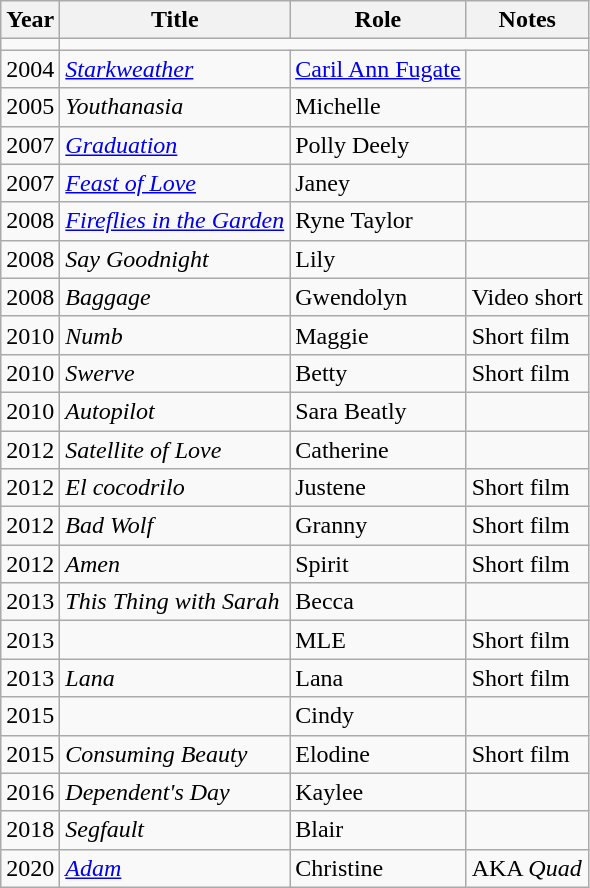<table class="wikitable sortable">
<tr>
<th>Year</th>
<th>Title</th>
<th>Role</th>
<th class="unsortable">Notes</th>
</tr>
<tr>
<td></td>
</tr>
<tr>
<td>2004</td>
<td><em><a href='#'>Starkweather</a></em></td>
<td><a href='#'>Caril Ann Fugate</a></td>
<td></td>
</tr>
<tr>
<td>2005</td>
<td><em>Youthanasia</em></td>
<td>Michelle</td>
<td></td>
</tr>
<tr>
<td>2007</td>
<td><em><a href='#'>Graduation</a></em></td>
<td>Polly Deely</td>
<td></td>
</tr>
<tr>
<td>2007</td>
<td><em><a href='#'>Feast of Love</a></em></td>
<td>Janey</td>
<td></td>
</tr>
<tr>
<td>2008</td>
<td><em><a href='#'>Fireflies in the Garden</a></em></td>
<td>Ryne Taylor</td>
<td></td>
</tr>
<tr>
<td>2008</td>
<td><em>Say Goodnight</em></td>
<td>Lily</td>
<td></td>
</tr>
<tr>
<td>2008</td>
<td><em>Baggage</em></td>
<td>Gwendolyn</td>
<td>Video short</td>
</tr>
<tr>
<td>2010</td>
<td><em>Numb</em></td>
<td>Maggie</td>
<td>Short film</td>
</tr>
<tr>
<td>2010</td>
<td><em>Swerve</em></td>
<td>Betty</td>
<td>Short film</td>
</tr>
<tr>
<td>2010</td>
<td><em>Autopilot</em></td>
<td>Sara Beatly</td>
<td></td>
</tr>
<tr>
<td>2012</td>
<td><em>Satellite of Love</em></td>
<td>Catherine</td>
<td></td>
</tr>
<tr>
<td>2012</td>
<td><em>El cocodrilo</em></td>
<td>Justene</td>
<td>Short film</td>
</tr>
<tr>
<td>2012</td>
<td><em>Bad Wolf</em></td>
<td>Granny</td>
<td>Short film</td>
</tr>
<tr>
<td>2012</td>
<td><em>Amen</em></td>
<td>Spirit</td>
<td>Short film</td>
</tr>
<tr>
<td>2013</td>
<td><em>This Thing with Sarah</em></td>
<td>Becca</td>
<td></td>
</tr>
<tr>
<td>2013</td>
<td><em></em></td>
<td>MLE</td>
<td>Short film</td>
</tr>
<tr>
<td>2013</td>
<td><em>Lana</em></td>
<td>Lana</td>
<td>Short film</td>
</tr>
<tr>
<td>2015</td>
<td><em></em></td>
<td>Cindy</td>
<td></td>
</tr>
<tr>
<td>2015</td>
<td><em>Consuming Beauty</em></td>
<td>Elodine</td>
<td>Short film</td>
</tr>
<tr>
<td>2016</td>
<td><em>Dependent's Day</em></td>
<td>Kaylee</td>
<td></td>
</tr>
<tr>
<td>2018</td>
<td><em>Segfault</em></td>
<td>Blair</td>
<td></td>
</tr>
<tr>
<td>2020</td>
<td><em><a href='#'>Adam</a></em></td>
<td>Christine</td>
<td>AKA <em>Quad</em></td>
</tr>
</table>
